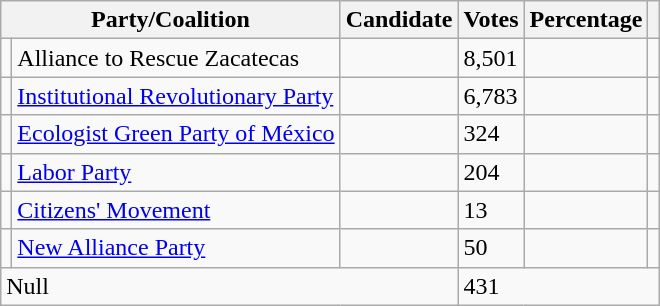<table class="wikitable">
<tr>
<th colspan="2"><strong>Party/Coalition</strong></th>
<th><strong>Candidate</strong></th>
<th><strong>Votes</strong></th>
<th><strong>Percentage</strong></th>
<th></th>
</tr>
<tr>
<td></td>
<td>Alliance to Rescue  Zacatecas</td>
<td></td>
<td>8,501</td>
<td></td>
<td></td>
</tr>
<tr>
<td></td>
<td><a href='#'>Institutional Revolutionary Party</a></td>
<td></td>
<td>6,783</td>
<td></td>
<td></td>
</tr>
<tr>
<td></td>
<td><a href='#'>Ecologist Green Party of México</a></td>
<td></td>
<td>324</td>
<td></td>
<td></td>
</tr>
<tr>
<td></td>
<td><a href='#'>Labor Party</a></td>
<td></td>
<td>204</td>
<td></td>
<td></td>
</tr>
<tr>
<td></td>
<td><a href='#'>Citizens' Movement</a></td>
<td></td>
<td>13</td>
<td></td>
</tr>
<tr>
<td></td>
<td><a href='#'>New Alliance Party</a></td>
<td></td>
<td>50</td>
<td></td>
<td></td>
</tr>
<tr>
<td colspan="3">Null</td>
<td colspan="3">431</td>
</tr>
</table>
